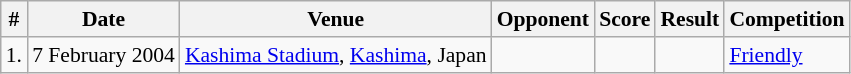<table class="wikitable" style="font-size:90%">
<tr>
<th>#</th>
<th>Date</th>
<th>Venue</th>
<th>Opponent</th>
<th>Score</th>
<th>Result</th>
<th>Competition</th>
</tr>
<tr>
<td>1.</td>
<td>7 February 2004</td>
<td><a href='#'>Kashima Stadium</a>, <a href='#'>Kashima</a>, Japan</td>
<td></td>
<td></td>
<td></td>
<td><a href='#'>Friendly</a></td>
</tr>
</table>
